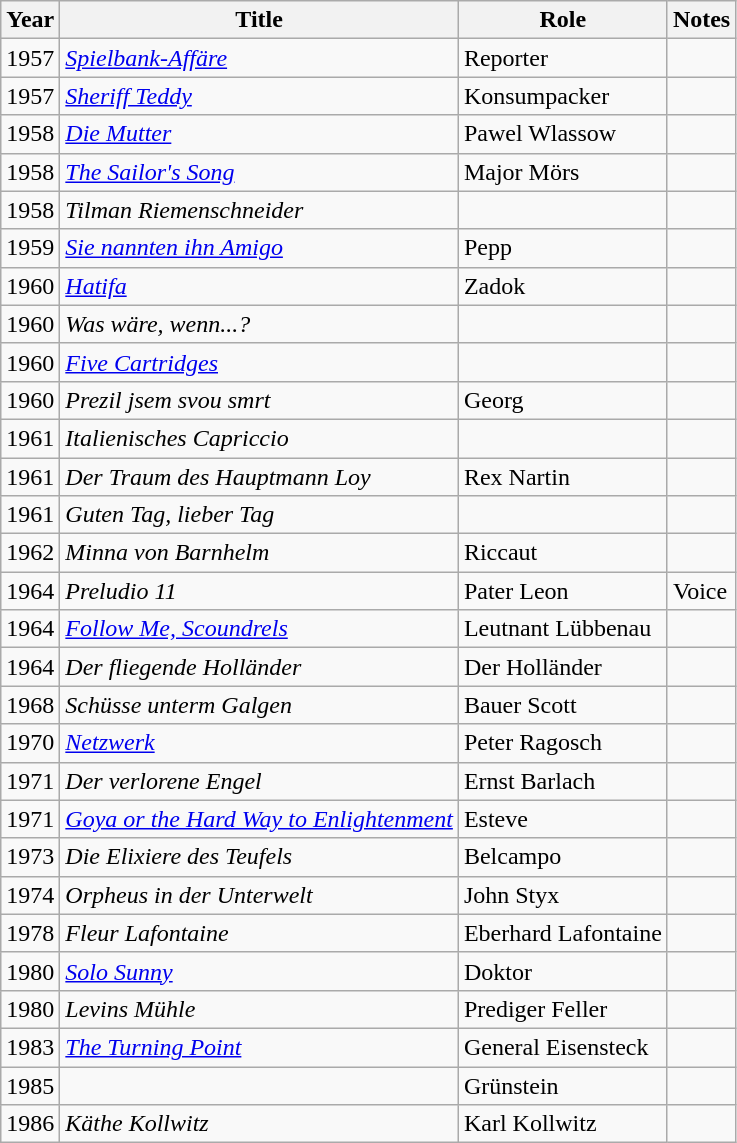<table class="wikitable">
<tr>
<th>Year</th>
<th>Title</th>
<th>Role</th>
<th>Notes</th>
</tr>
<tr>
<td>1957</td>
<td><em><a href='#'>Spielbank-Affäre</a></em></td>
<td>Reporter</td>
<td></td>
</tr>
<tr>
<td>1957</td>
<td><em><a href='#'>Sheriff Teddy</a></em></td>
<td>Konsumpacker</td>
<td></td>
</tr>
<tr>
<td>1958</td>
<td><em><a href='#'>Die Mutter</a></em></td>
<td>Pawel Wlassow</td>
<td></td>
</tr>
<tr>
<td>1958</td>
<td><em><a href='#'>The Sailor's Song</a></em></td>
<td>Major Mörs</td>
<td></td>
</tr>
<tr>
<td>1958</td>
<td><em>Tilman Riemenschneider</em></td>
<td></td>
<td></td>
</tr>
<tr>
<td>1959</td>
<td><em><a href='#'>Sie nannten ihn Amigo</a></em></td>
<td>Pepp</td>
<td></td>
</tr>
<tr>
<td>1960</td>
<td><em><a href='#'>Hatifa</a></em></td>
<td>Zadok</td>
<td></td>
</tr>
<tr>
<td>1960</td>
<td><em>Was wäre, wenn...?</em></td>
<td></td>
<td></td>
</tr>
<tr>
<td>1960</td>
<td><em><a href='#'>Five Cartridges</a></em></td>
<td></td>
<td></td>
</tr>
<tr>
<td>1960</td>
<td><em>Prezil jsem svou smrt</em></td>
<td>Georg</td>
<td></td>
</tr>
<tr>
<td>1961</td>
<td><em>Italienisches Capriccio</em></td>
<td></td>
<td></td>
</tr>
<tr>
<td>1961</td>
<td><em>Der Traum des Hauptmann Loy</em></td>
<td>Rex Nartin</td>
<td></td>
</tr>
<tr>
<td>1961</td>
<td><em>Guten Tag, lieber Tag</em></td>
<td></td>
<td></td>
</tr>
<tr>
<td>1962</td>
<td><em>Minna von Barnhelm</em></td>
<td>Riccaut</td>
<td></td>
</tr>
<tr>
<td>1964</td>
<td><em>Preludio 11</em></td>
<td>Pater Leon</td>
<td>Voice</td>
</tr>
<tr>
<td>1964</td>
<td><em><a href='#'>Follow Me, Scoundrels</a></em></td>
<td>Leutnant Lübbenau</td>
<td></td>
</tr>
<tr>
<td>1964</td>
<td><em>Der fliegende Holländer</em></td>
<td>Der Holländer</td>
<td></td>
</tr>
<tr>
<td>1968</td>
<td><em>Schüsse unterm Galgen</em></td>
<td>Bauer Scott</td>
<td></td>
</tr>
<tr>
<td>1970</td>
<td><em><a href='#'>Netzwerk</a></em></td>
<td>Peter Ragosch</td>
<td></td>
</tr>
<tr>
<td>1971</td>
<td><em>Der verlorene Engel</em></td>
<td>Ernst Barlach</td>
<td></td>
</tr>
<tr>
<td>1971</td>
<td><em><a href='#'>Goya or the Hard Way to Enlightenment</a></em></td>
<td>Esteve</td>
<td></td>
</tr>
<tr>
<td>1973</td>
<td><em>Die Elixiere des Teufels</em></td>
<td>Belcampo</td>
<td></td>
</tr>
<tr>
<td>1974</td>
<td><em>Orpheus in der Unterwelt</em></td>
<td>John Styx</td>
<td></td>
</tr>
<tr>
<td>1978</td>
<td><em>Fleur Lafontaine</em></td>
<td>Eberhard Lafontaine</td>
<td></td>
</tr>
<tr>
<td>1980</td>
<td><em><a href='#'>Solo Sunny</a></em></td>
<td>Doktor</td>
<td></td>
</tr>
<tr>
<td>1980</td>
<td><em>Levins Mühle</em></td>
<td>Prediger Feller</td>
<td></td>
</tr>
<tr>
<td>1983</td>
<td><em><a href='#'>The Turning Point</a></em></td>
<td>General Eisensteck</td>
<td></td>
</tr>
<tr>
<td>1985</td>
<td><em></em></td>
<td>Grünstein</td>
<td></td>
</tr>
<tr>
<td>1986</td>
<td><em>Käthe Kollwitz</em></td>
<td>Karl Kollwitz</td>
<td></td>
</tr>
</table>
